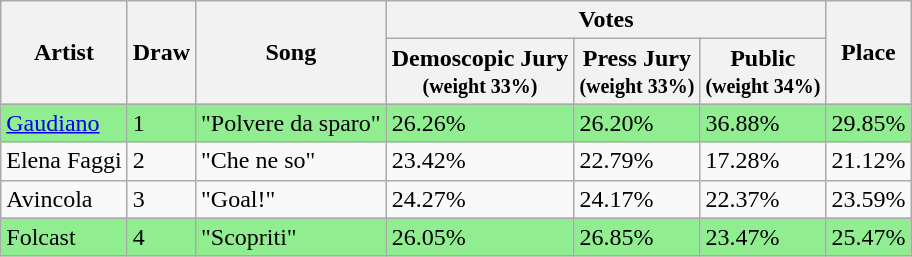<table class="wikitable sortable">
<tr>
<th rowspan="2">Artist</th>
<th rowspan="2">Draw</th>
<th rowspan="2">Song</th>
<th colspan="3" class="unsortable">Votes</th>
<th rowspan="2">Place</th>
</tr>
<tr>
<th>Demoscopic Jury<br><small>(weight 33%)</small></th>
<th>Press Jury<br><small>(weight 33%)</small></th>
<th>Public<br><small>(weight 34%)</small></th>
</tr>
<tr bgcolor="#90EE90">
<td><a href='#'>Gaudiano</a></td>
<td>1</td>
<td>"Polvere da sparo"</td>
<td>26.26%</td>
<td>26.20%</td>
<td>36.88%</td>
<td>29.85%</td>
</tr>
<tr>
<td>Elena Faggi</td>
<td>2</td>
<td>"Che ne so"</td>
<td>23.42%</td>
<td>22.79%</td>
<td>17.28%</td>
<td>21.12%</td>
</tr>
<tr>
<td>Avincola</td>
<td>3</td>
<td>"Goal!"</td>
<td>24.27%</td>
<td>24.17%</td>
<td>22.37%</td>
<td>23.59%</td>
</tr>
<tr bgcolor="#90EE90">
<td>Folcast</td>
<td>4</td>
<td>"Scopriti"</td>
<td>26.05%</td>
<td>26.85%</td>
<td>23.47%</td>
<td>25.47%</td>
</tr>
</table>
